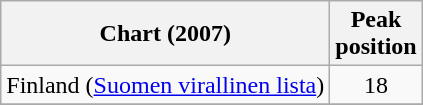<table class="wikitable">
<tr>
<th scope="col">Chart (2007)</th>
<th scope="col">Peak<br>position</th>
</tr>
<tr>
<td>Finland (<a href='#'>Suomen virallinen lista</a>)</td>
<td style="text-align:center;">18</td>
</tr>
<tr>
</tr>
</table>
